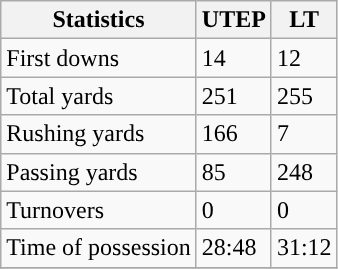<table class="wikitable" style="float: left;">
<tr>
<th>Statistics</th>
<th>UTEP</th>
<th>LT</th>
</tr>
<tr>
<td>First downs</td>
<td>14</td>
<td>12</td>
</tr>
<tr>
<td>Total yards</td>
<td>251</td>
<td>255</td>
</tr>
<tr>
<td>Rushing yards</td>
<td>166</td>
<td>7</td>
</tr>
<tr>
<td>Passing yards</td>
<td>85</td>
<td>248</td>
</tr>
<tr>
<td>Turnovers</td>
<td>0</td>
<td>0</td>
</tr>
<tr>
<td>Time of possession</td>
<td>28:48</td>
<td>31:12</td>
</tr>
<tr>
</tr>
</table>
